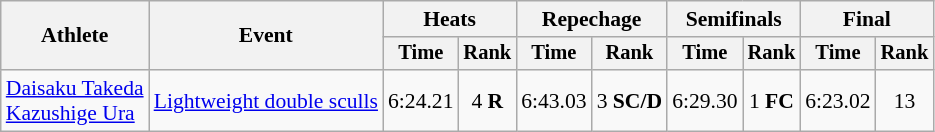<table class="wikitable" style="font-size:90%">
<tr>
<th rowspan="2">Athlete</th>
<th rowspan="2">Event</th>
<th colspan="2">Heats</th>
<th colspan="2">Repechage</th>
<th colspan="2">Semifinals</th>
<th colspan="2">Final</th>
</tr>
<tr style="font-size:95%">
<th>Time</th>
<th>Rank</th>
<th>Time</th>
<th>Rank</th>
<th>Time</th>
<th>Rank</th>
<th>Time</th>
<th>Rank</th>
</tr>
<tr align=center>
<td align=left><a href='#'>Daisaku Takeda</a><br><a href='#'>Kazushige Ura</a></td>
<td align=left><a href='#'>Lightweight double sculls</a></td>
<td>6:24.21</td>
<td>4 <strong>R</strong></td>
<td>6:43.03</td>
<td>3 <strong>SC/D</strong></td>
<td>6:29.30</td>
<td>1 <strong>FC</strong></td>
<td>6:23.02</td>
<td>13</td>
</tr>
</table>
